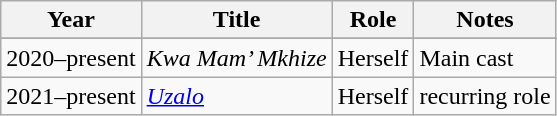<table class="wikitable sortable">
<tr>
<th>Year</th>
<th>Title</th>
<th>Role</th>
<th class="unsortable">Notes</th>
</tr>
<tr>
</tr>
<tr>
<td>2020–present</td>
<td><em>Kwa Mam’ Mkhize</em></td>
<td>Herself</td>
<td>Main cast</td>
</tr>
<tr>
<td>2021–present</td>
<td><em><a href='#'>Uzalo</a></em></td>
<td>Herself</td>
<td>recurring role</td>
</tr>
</table>
